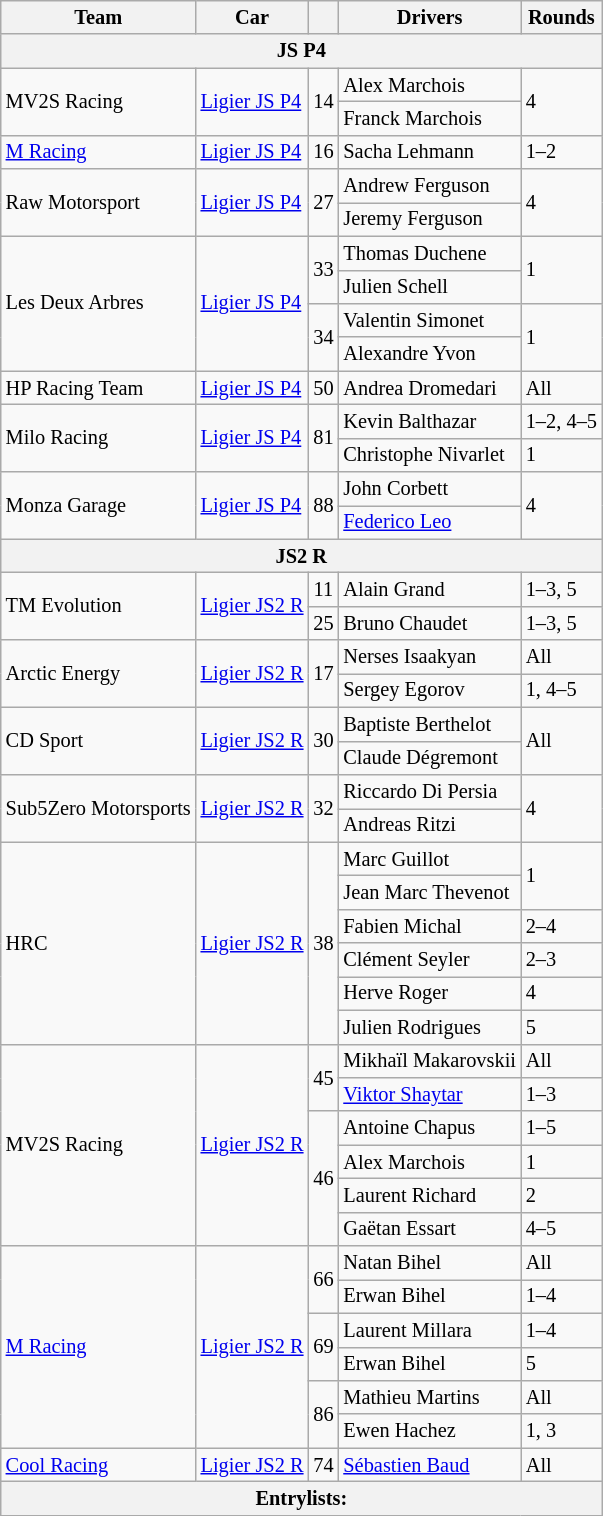<table class="wikitable" style="font-size: 85%;">
<tr>
<th>Team</th>
<th>Car</th>
<th></th>
<th>Drivers</th>
<th>Rounds</th>
</tr>
<tr>
<th colspan="5">JS P4</th>
</tr>
<tr>
<td rowspan="2"> MV2S Racing</td>
<td rowspan="2"><a href='#'>Ligier JS P4</a></td>
<td rowspan="2" align="center">14</td>
<td> Alex Marchois</td>
<td rowspan="2">4</td>
</tr>
<tr>
<td> Franck Marchois</td>
</tr>
<tr>
<td> <a href='#'>M Racing</a></td>
<td rowspan=1><a href='#'>Ligier JS P4</a></td>
<td align=center>16</td>
<td> Sacha Lehmann</td>
<td>1–2</td>
</tr>
<tr>
<td rowspan=2> Raw Motorsport</td>
<td rowspan=2><a href='#'>Ligier JS P4</a></td>
<td rowspan=2 align=center>27</td>
<td> Andrew Ferguson</td>
<td rowspan=2>4</td>
</tr>
<tr>
<td> Jeremy Ferguson</td>
</tr>
<tr>
<td rowspan=4> Les Deux Arbres</td>
<td rowspan=4><a href='#'>Ligier JS P4</a></td>
<td rowspan=2 align=center>33</td>
<td> Thomas Duchene</td>
<td rowspan=2>1</td>
</tr>
<tr>
<td> Julien Schell</td>
</tr>
<tr>
<td rowspan=2 align=center>34</td>
<td> Valentin Simonet</td>
<td rowspan=2>1</td>
</tr>
<tr>
<td> Alexandre Yvon</td>
</tr>
<tr>
<td> HP Racing Team</td>
<td rowspan=1><a href='#'>Ligier JS P4</a></td>
<td align=center>50</td>
<td> Andrea Dromedari</td>
<td>All</td>
</tr>
<tr>
<td rowspan=2> Milo Racing</td>
<td rowspan=2><a href='#'>Ligier JS P4</a></td>
<td rowspan=2 align=center>81</td>
<td> Kevin Balthazar</td>
<td>1–2, 4–5</td>
</tr>
<tr>
<td> Christophe Nivarlet</td>
<td>1</td>
</tr>
<tr>
<td rowspan=2> Monza Garage</td>
<td rowspan=2><a href='#'>Ligier JS P4</a></td>
<td rowspan=2 align=center>88</td>
<td> John Corbett</td>
<td rowspan=2>4</td>
</tr>
<tr>
<td> <a href='#'>Federico Leo</a></td>
</tr>
<tr>
<th colspan=5>JS2 R</th>
</tr>
<tr>
<td rowspan=2> TM Evolution</td>
<td rowspan=2><a href='#'>Ligier JS2 R</a></td>
<td align=center>11</td>
<td> Alain Grand</td>
<td>1–3, 5</td>
</tr>
<tr>
<td align=center>25</td>
<td> Bruno Chaudet</td>
<td>1–3, 5</td>
</tr>
<tr>
<td rowspan=2> Arctic Energy</td>
<td rowspan=2><a href='#'>Ligier JS2 R</a></td>
<td rowspan=2 align=center>17</td>
<td> Nerses Isaakyan</td>
<td>All</td>
</tr>
<tr>
<td> Sergey Egorov</td>
<td>1, 4–5</td>
</tr>
<tr>
<td rowspan=2> CD Sport</td>
<td rowspan=2><a href='#'>Ligier JS2 R</a></td>
<td rowspan=2 align=center>30</td>
<td> Baptiste Berthelot</td>
<td rowspan=2>All</td>
</tr>
<tr>
<td> Claude Dégremont</td>
</tr>
<tr>
<td rowspan=2> Sub5Zero Motorsports</td>
<td rowspan=2><a href='#'>Ligier JS2 R</a></td>
<td rowspan=2 align=center>32</td>
<td> Riccardo Di Persia</td>
<td rowspan=2>4</td>
</tr>
<tr>
<td> Andreas Ritzi</td>
</tr>
<tr>
<td rowspan=6> HRC</td>
<td rowspan=6><a href='#'>Ligier JS2 R</a></td>
<td rowspan=6 align=center>38</td>
<td> Marc Guillot</td>
<td rowspan=2>1</td>
</tr>
<tr>
<td> Jean Marc Thevenot</td>
</tr>
<tr>
<td> Fabien Michal</td>
<td>2–4</td>
</tr>
<tr>
<td> Clément Seyler</td>
<td>2–3</td>
</tr>
<tr>
<td> Herve Roger</td>
<td>4</td>
</tr>
<tr>
<td> Julien Rodrigues</td>
<td>5</td>
</tr>
<tr>
<td rowspan=6> MV2S Racing</td>
<td rowspan=6><a href='#'>Ligier JS2 R</a></td>
<td rowspan=2 align=center>45</td>
<td> Mikhaïl Makarovskii</td>
<td>All</td>
</tr>
<tr>
<td> <a href='#'>Viktor Shaytar</a></td>
<td>1–3</td>
</tr>
<tr>
<td rowspan=4 align=center>46</td>
<td> Antoine Chapus</td>
<td>1–5</td>
</tr>
<tr>
<td> Alex Marchois</td>
<td>1</td>
</tr>
<tr>
<td> Laurent Richard</td>
<td>2</td>
</tr>
<tr>
<td> Gaëtan Essart</td>
<td>4–5</td>
</tr>
<tr>
<td rowspan=6> <a href='#'>M Racing</a></td>
<td rowspan=6><a href='#'>Ligier JS2 R</a></td>
<td rowspan=2 align=center>66</td>
<td> Natan Bihel</td>
<td>All</td>
</tr>
<tr>
<td> Erwan Bihel</td>
<td>1–4</td>
</tr>
<tr>
<td rowspan=2 align=center>69</td>
<td> Laurent Millara</td>
<td>1–4</td>
</tr>
<tr>
<td> Erwan Bihel</td>
<td>5</td>
</tr>
<tr>
<td rowspan=2 align=center>86</td>
<td> Mathieu Martins</td>
<td>All</td>
</tr>
<tr>
<td> Ewen Hachez</td>
<td>1, 3</td>
</tr>
<tr>
<td> <a href='#'>Cool Racing</a></td>
<td rowspan=1><a href='#'>Ligier JS2 R</a></td>
<td align=center>74</td>
<td> <a href='#'>Sébastien Baud</a></td>
<td>All</td>
</tr>
<tr>
<th colspan=5>Entrylists: </th>
</tr>
</table>
